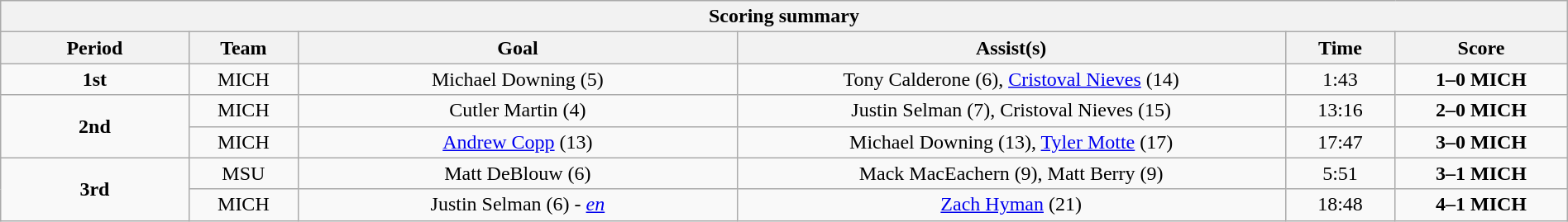<table style="width:100%;" class="wikitable">
<tr>
<th colspan=6>Scoring summary</th>
</tr>
<tr>
<th style="width:12%;">Period</th>
<th style="width:7%;">Team</th>
<th style="width:28%;">Goal</th>
<th style="width:35%;">Assist(s)</th>
<th style="width:7%;">Time</th>
<th style="width:11%;">Score</th>
</tr>
<tr>
<td align=center><strong>1st</strong></td>
<td align=center>MICH</td>
<td align=center>Michael Downing (5)</td>
<td align=center>Tony Calderone (6), <a href='#'>Cristoval Nieves</a> (14)</td>
<td align=center>1:43</td>
<td align=center><strong>1–0 MICH</strong></td>
</tr>
<tr>
<td rowspan="2" align=center><strong>2nd</strong></td>
<td align=center>MICH</td>
<td align=center>Cutler Martin (4)</td>
<td align=center>Justin Selman (7), Cristoval Nieves (15)</td>
<td align=center>13:16</td>
<td align=center><strong>2–0 MICH</strong></td>
</tr>
<tr>
<td align=center>MICH</td>
<td align=center><a href='#'>Andrew Copp</a> (13)</td>
<td align=center>Michael Downing (13), <a href='#'>Tyler Motte</a> (17)</td>
<td align=center>17:47</td>
<td align=center><strong>3–0 MICH</strong></td>
</tr>
<tr>
<td rowspan="2" align=center><strong>3rd</strong></td>
<td align=center>MSU</td>
<td align=center>Matt DeBlouw (6)</td>
<td align=center>Mack MacEachern (9), Matt Berry (9)</td>
<td align=center>5:51</td>
<td align=center><strong>3–1 MICH</strong></td>
</tr>
<tr>
<td align=center>MICH</td>
<td align=center>Justin Selman (6)  - <em><a href='#'>en</a></em></td>
<td align=center><a href='#'>Zach Hyman</a> (21)</td>
<td align=center>18:48</td>
<td align=center><strong>4–1 MICH</strong></td>
</tr>
</table>
